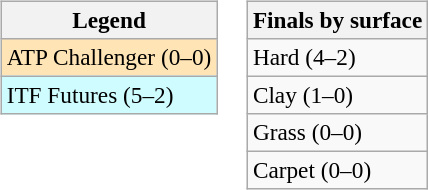<table>
<tr valign=top>
<td><br><table class=wikitable style=font-size:97%>
<tr>
<th>Legend</th>
</tr>
<tr bgcolor=moccasin>
<td>ATP Challenger (0–0)</td>
</tr>
<tr bgcolor=cffcff>
<td>ITF Futures (5–2)</td>
</tr>
</table>
</td>
<td><br><table class=wikitable style=font-size:97%>
<tr>
<th>Finals by surface</th>
</tr>
<tr>
<td>Hard (4–2)</td>
</tr>
<tr>
<td>Clay (1–0)</td>
</tr>
<tr>
<td>Grass (0–0)</td>
</tr>
<tr>
<td>Carpet (0–0)</td>
</tr>
</table>
</td>
</tr>
</table>
